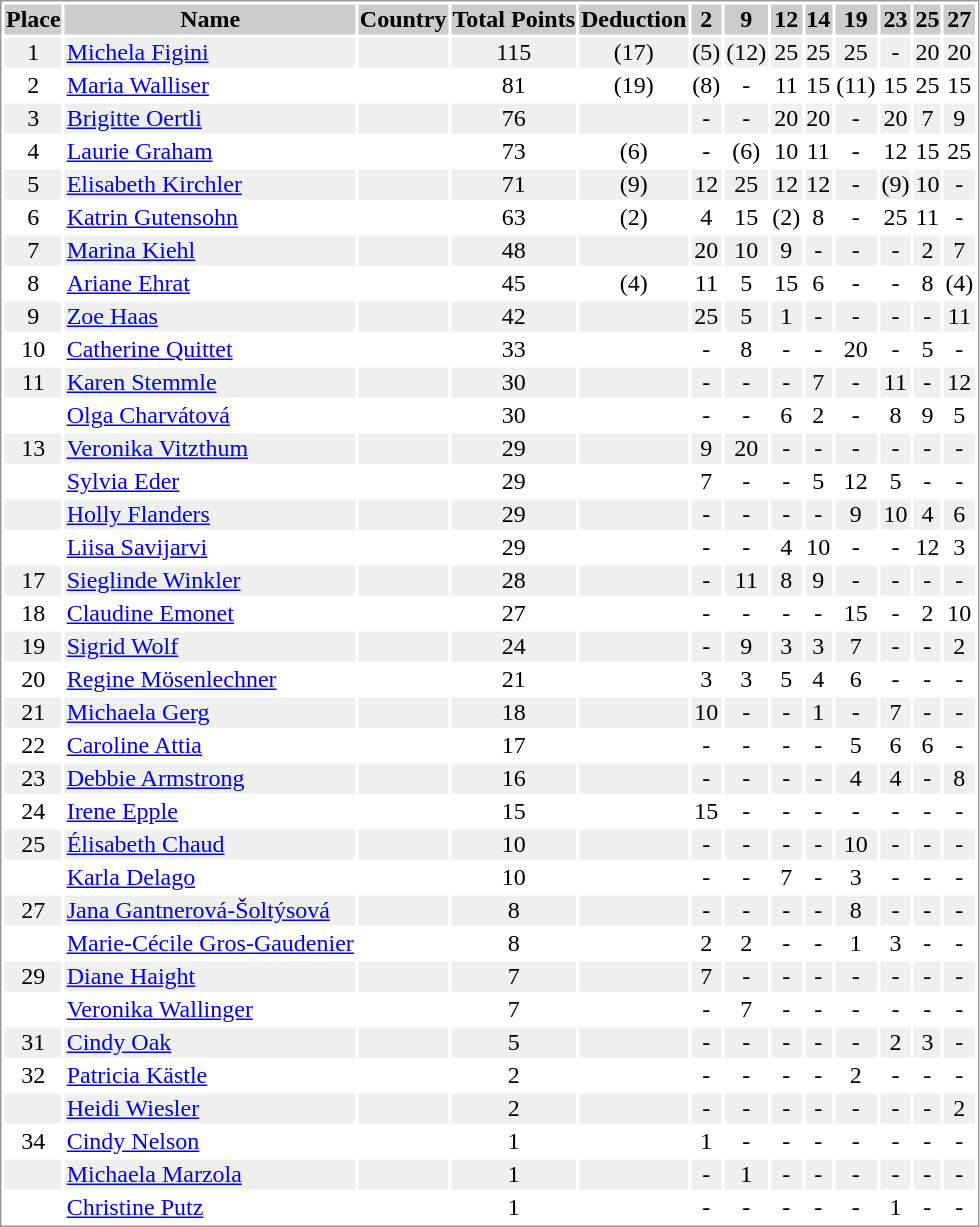<table border="0" style="border: 1px solid #999; background-color:#FFFFFF; text-align:center">
<tr align="center" bgcolor="#CCCCCC">
<th>Place</th>
<th>Name</th>
<th>Country</th>
<th>Total Points</th>
<th>Deduction</th>
<th>2</th>
<th>9</th>
<th>12</th>
<th>14</th>
<th>19</th>
<th>23</th>
<th>25</th>
<th>27</th>
</tr>
<tr bgcolor="#EFEFEF">
<td>1</td>
<td align="left"><a href='#'>Michela Figini</a></td>
<td align="left"></td>
<td>115</td>
<td>(17)</td>
<td>(5)</td>
<td>(12)</td>
<td>25</td>
<td>25</td>
<td>25</td>
<td>-</td>
<td>20</td>
<td>20</td>
</tr>
<tr>
<td>2</td>
<td align="left"><a href='#'>Maria Walliser</a></td>
<td align="left"></td>
<td>81</td>
<td>(19)</td>
<td>(8)</td>
<td>-</td>
<td>11</td>
<td>15</td>
<td>(11)</td>
<td>15</td>
<td>25</td>
<td>15</td>
</tr>
<tr bgcolor="#EFEFEF">
<td>3</td>
<td align="left"><a href='#'>Brigitte Oertli</a></td>
<td align="left"></td>
<td>76</td>
<td></td>
<td>-</td>
<td>-</td>
<td>20</td>
<td>20</td>
<td>-</td>
<td>20</td>
<td>7</td>
<td>9</td>
</tr>
<tr>
<td>4</td>
<td align="left"><a href='#'>Laurie Graham</a></td>
<td align="left"></td>
<td>73</td>
<td>(6)</td>
<td>-</td>
<td>(6)</td>
<td>10</td>
<td>11</td>
<td>-</td>
<td>12</td>
<td>15</td>
<td>25</td>
</tr>
<tr bgcolor="#EFEFEF">
<td>5</td>
<td align="left"><a href='#'>Elisabeth Kirchler</a></td>
<td align="left"></td>
<td>71</td>
<td>(9)</td>
<td>12</td>
<td>25</td>
<td>12</td>
<td>12</td>
<td>-</td>
<td>(9)</td>
<td>10</td>
<td>-</td>
</tr>
<tr>
<td>6</td>
<td align="left"><a href='#'>Katrin Gutensohn</a></td>
<td align="left"></td>
<td>63</td>
<td>(2)</td>
<td>4</td>
<td>15</td>
<td>(2)</td>
<td>8</td>
<td>-</td>
<td>25</td>
<td>11</td>
<td>-</td>
</tr>
<tr bgcolor="#EFEFEF">
<td>7</td>
<td align="left"><a href='#'>Marina Kiehl</a></td>
<td align="left"></td>
<td>48</td>
<td></td>
<td>20</td>
<td>10</td>
<td>9</td>
<td>-</td>
<td>-</td>
<td>-</td>
<td>2</td>
<td>7</td>
</tr>
<tr>
<td>8</td>
<td align="left"><a href='#'>Ariane Ehrat</a></td>
<td align="left"></td>
<td>45</td>
<td>(4)</td>
<td>11</td>
<td>5</td>
<td>15</td>
<td>6</td>
<td>-</td>
<td>-</td>
<td>8</td>
<td>(4)</td>
</tr>
<tr bgcolor="#EFEFEF">
<td>9</td>
<td align="left"><a href='#'>Zoe Haas</a></td>
<td align="left"></td>
<td>42</td>
<td></td>
<td>25</td>
<td>5</td>
<td>1</td>
<td>-</td>
<td>-</td>
<td>-</td>
<td>-</td>
<td>11</td>
</tr>
<tr>
<td>10</td>
<td align="left"><a href='#'>Catherine Quittet</a></td>
<td align="left"></td>
<td>33</td>
<td></td>
<td>-</td>
<td>8</td>
<td>-</td>
<td>-</td>
<td>20</td>
<td>-</td>
<td>5</td>
<td>-</td>
</tr>
<tr bgcolor="#EFEFEF">
<td>11</td>
<td align="left"><a href='#'>Karen Stemmle</a></td>
<td align="left"></td>
<td>30</td>
<td></td>
<td>-</td>
<td>-</td>
<td>-</td>
<td>7</td>
<td>-</td>
<td>11</td>
<td>-</td>
<td>12</td>
</tr>
<tr>
<td></td>
<td align="left"><a href='#'>Olga Charvátová</a></td>
<td align="left"></td>
<td>30</td>
<td></td>
<td>-</td>
<td>-</td>
<td>6</td>
<td>2</td>
<td>-</td>
<td>8</td>
<td>9</td>
<td>5</td>
</tr>
<tr bgcolor="#EFEFEF">
<td>13</td>
<td align="left"><a href='#'>Veronika Vitzthum</a></td>
<td align="left"></td>
<td>29</td>
<td></td>
<td>9</td>
<td>20</td>
<td>-</td>
<td>-</td>
<td>-</td>
<td>-</td>
<td>-</td>
<td>-</td>
</tr>
<tr>
<td></td>
<td align="left"><a href='#'>Sylvia Eder</a></td>
<td align="left"></td>
<td>29</td>
<td></td>
<td>7</td>
<td>-</td>
<td>-</td>
<td>5</td>
<td>12</td>
<td>5</td>
<td>-</td>
<td>-</td>
</tr>
<tr bgcolor="#EFEFEF">
<td></td>
<td align="left"><a href='#'>Holly Flanders</a></td>
<td align="left"></td>
<td>29</td>
<td></td>
<td>-</td>
<td>-</td>
<td>-</td>
<td>-</td>
<td>9</td>
<td>10</td>
<td>4</td>
<td>6</td>
</tr>
<tr>
<td></td>
<td align="left"><a href='#'>Liisa Savijarvi</a></td>
<td align="left"></td>
<td>29</td>
<td></td>
<td>-</td>
<td>-</td>
<td>4</td>
<td>10</td>
<td>-</td>
<td>-</td>
<td>12</td>
<td>3</td>
</tr>
<tr bgcolor="#EFEFEF">
<td>17</td>
<td align="left"><a href='#'>Sieglinde Winkler</a></td>
<td align="left"></td>
<td>28</td>
<td></td>
<td>-</td>
<td>11</td>
<td>8</td>
<td>9</td>
<td>-</td>
<td>-</td>
<td>-</td>
<td>-</td>
</tr>
<tr>
<td>18</td>
<td align="left"><a href='#'>Claudine Emonet</a></td>
<td align="left"></td>
<td>27</td>
<td></td>
<td>-</td>
<td>-</td>
<td>-</td>
<td>-</td>
<td>15</td>
<td>-</td>
<td>2</td>
<td>10</td>
</tr>
<tr bgcolor="#EFEFEF">
<td>19</td>
<td align="left"><a href='#'>Sigrid Wolf</a></td>
<td align="left"></td>
<td>24</td>
<td></td>
<td>-</td>
<td>9</td>
<td>3</td>
<td>3</td>
<td>7</td>
<td>-</td>
<td>-</td>
<td>2</td>
</tr>
<tr>
<td>20</td>
<td align="left"><a href='#'>Regine Mösenlechner</a></td>
<td align="left"></td>
<td>21</td>
<td></td>
<td>3</td>
<td>3</td>
<td>5</td>
<td>4</td>
<td>6</td>
<td>-</td>
<td>-</td>
<td>-</td>
</tr>
<tr bgcolor="#EFEFEF">
<td>21</td>
<td align="left"><a href='#'>Michaela Gerg</a></td>
<td align="left"></td>
<td>18</td>
<td></td>
<td>10</td>
<td>-</td>
<td>-</td>
<td>1</td>
<td>-</td>
<td>7</td>
<td>-</td>
<td>-</td>
</tr>
<tr>
<td>22</td>
<td align="left"><a href='#'>Caroline Attia</a></td>
<td align="left"></td>
<td>17</td>
<td></td>
<td>-</td>
<td>-</td>
<td>-</td>
<td>-</td>
<td>5</td>
<td>6</td>
<td>6</td>
<td>-</td>
</tr>
<tr bgcolor="#EFEFEF">
<td>23</td>
<td align="left"><a href='#'>Debbie Armstrong</a></td>
<td align="left"></td>
<td>16</td>
<td></td>
<td>-</td>
<td>-</td>
<td>-</td>
<td>-</td>
<td>4</td>
<td>4</td>
<td>-</td>
<td>8</td>
</tr>
<tr>
<td>24</td>
<td align="left"><a href='#'>Irene Epple</a></td>
<td align="left"></td>
<td>15</td>
<td></td>
<td>15</td>
<td>-</td>
<td>-</td>
<td>-</td>
<td>-</td>
<td>-</td>
<td>-</td>
<td>-</td>
</tr>
<tr bgcolor="#EFEFEF">
<td>25</td>
<td align="left"><a href='#'>Élisabeth Chaud</a></td>
<td align="left"></td>
<td>10</td>
<td></td>
<td>-</td>
<td>-</td>
<td>-</td>
<td>-</td>
<td>10</td>
<td>-</td>
<td>-</td>
<td>-</td>
</tr>
<tr>
<td></td>
<td align="left"><a href='#'>Karla Delago</a></td>
<td align="left"></td>
<td>10</td>
<td></td>
<td>-</td>
<td>-</td>
<td>7</td>
<td>-</td>
<td>3</td>
<td>-</td>
<td>-</td>
<td>-</td>
</tr>
<tr bgcolor="#EFEFEF">
<td>27</td>
<td align="left"><a href='#'>Jana Gantnerová-Šoltýsová</a></td>
<td align="left"></td>
<td>8</td>
<td></td>
<td>-</td>
<td>-</td>
<td>-</td>
<td>-</td>
<td>8</td>
<td>-</td>
<td>-</td>
<td>-</td>
</tr>
<tr>
<td></td>
<td align="left"><a href='#'>Marie-Cécile Gros-Gaudenier</a></td>
<td align="left"></td>
<td>8</td>
<td></td>
<td>2</td>
<td>2</td>
<td>-</td>
<td>-</td>
<td>1</td>
<td>3</td>
<td>-</td>
<td>-</td>
</tr>
<tr bgcolor="#EFEFEF">
<td>29</td>
<td align="left"><a href='#'>Diane Haight</a></td>
<td align="left"></td>
<td>7</td>
<td></td>
<td>7</td>
<td>-</td>
<td>-</td>
<td>-</td>
<td>-</td>
<td>-</td>
<td>-</td>
<td>-</td>
</tr>
<tr>
<td></td>
<td align="left"><a href='#'>Veronika Wallinger</a></td>
<td align="left"></td>
<td>7</td>
<td></td>
<td>-</td>
<td>7</td>
<td>-</td>
<td>-</td>
<td>-</td>
<td>-</td>
<td>-</td>
<td>-</td>
</tr>
<tr bgcolor="#EFEFEF">
<td>31</td>
<td align="left"><a href='#'>Cindy Oak</a></td>
<td align="left"></td>
<td>5</td>
<td></td>
<td>-</td>
<td>-</td>
<td>-</td>
<td>-</td>
<td>-</td>
<td>2</td>
<td>3</td>
<td>-</td>
</tr>
<tr>
<td>32</td>
<td align="left"><a href='#'>Patricia Kästle</a></td>
<td align="left"></td>
<td>2</td>
<td></td>
<td>-</td>
<td>-</td>
<td>-</td>
<td>-</td>
<td>2</td>
<td>-</td>
<td>-</td>
<td>-</td>
</tr>
<tr bgcolor="#EFEFEF">
<td></td>
<td align="left"><a href='#'>Heidi Wiesler</a></td>
<td align="left"></td>
<td>2</td>
<td></td>
<td>-</td>
<td>-</td>
<td>-</td>
<td>-</td>
<td>-</td>
<td>-</td>
<td>-</td>
<td>2</td>
</tr>
<tr>
<td>34</td>
<td align="left"><a href='#'>Cindy Nelson</a></td>
<td align="left"></td>
<td>1</td>
<td></td>
<td>1</td>
<td>-</td>
<td>-</td>
<td>-</td>
<td>-</td>
<td>-</td>
<td>-</td>
<td>-</td>
</tr>
<tr bgcolor="#EFEFEF">
<td></td>
<td align="left"><a href='#'>Michaela Marzola</a></td>
<td align="left"></td>
<td>1</td>
<td></td>
<td>-</td>
<td>1</td>
<td>-</td>
<td>-</td>
<td>-</td>
<td>-</td>
<td>-</td>
<td>-</td>
</tr>
<tr>
<td></td>
<td align="left"><a href='#'>Christine Putz</a></td>
<td align="left"></td>
<td>1</td>
<td></td>
<td>-</td>
<td>-</td>
<td>-</td>
<td>-</td>
<td>-</td>
<td>1</td>
<td>-</td>
<td>-</td>
</tr>
</table>
